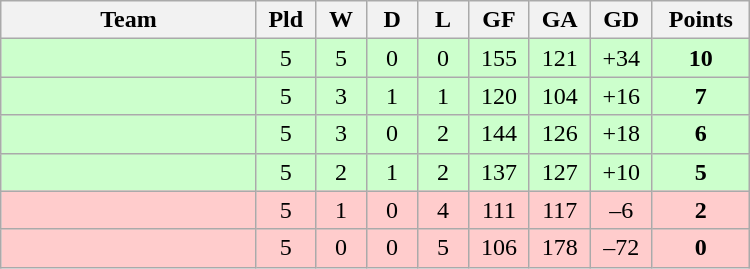<table class=wikitable style="text-align:center" width=500>
<tr>
<th width=25%>Team</th>
<th width=5%>Pld</th>
<th width=5%>W</th>
<th width=5%>D</th>
<th width=5%>L</th>
<th width=5%>GF</th>
<th width=5%>GA</th>
<th width=5%>GD</th>
<th width=8%>Points</th>
</tr>
<tr bgcolor="#ccffcc">
<td align="left"></td>
<td>5</td>
<td>5</td>
<td>0</td>
<td>0</td>
<td>155</td>
<td>121</td>
<td>+34</td>
<td><strong>10</strong></td>
</tr>
<tr bgcolor="#ccffcc">
<td align="left"></td>
<td>5</td>
<td>3</td>
<td>1</td>
<td>1</td>
<td>120</td>
<td>104</td>
<td>+16</td>
<td><strong>7</strong></td>
</tr>
<tr bgcolor="#ccffcc">
<td align="left"></td>
<td>5</td>
<td>3</td>
<td>0</td>
<td>2</td>
<td>144</td>
<td>126</td>
<td>+18</td>
<td><strong>6</strong></td>
</tr>
<tr bgcolor="#ccffcc">
<td align="left"></td>
<td>5</td>
<td>2</td>
<td>1</td>
<td>2</td>
<td>137</td>
<td>127</td>
<td>+10</td>
<td><strong>5</strong></td>
</tr>
<tr bgcolor="ffcccc">
<td align="left"></td>
<td>5</td>
<td>1</td>
<td>0</td>
<td>4</td>
<td>111</td>
<td>117</td>
<td>–6</td>
<td><strong>2</strong></td>
</tr>
<tr bgcolor="ffcccc">
<td align="left"></td>
<td>5</td>
<td>0</td>
<td>0</td>
<td>5</td>
<td>106</td>
<td>178</td>
<td>–72</td>
<td><strong>0</strong></td>
</tr>
</table>
